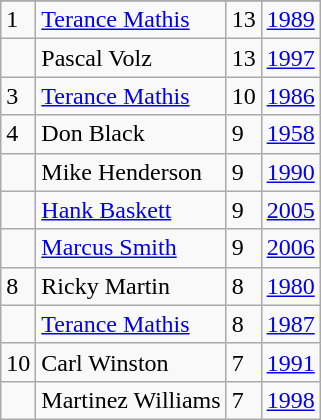<table class="wikitable">
<tr>
</tr>
<tr>
<td>1</td>
<td><a href='#'>Terance Mathis</a></td>
<td>13</td>
<td><a href='#'>1989</a></td>
</tr>
<tr>
<td></td>
<td>Pascal Volz</td>
<td>13</td>
<td><a href='#'>1997</a></td>
</tr>
<tr>
<td>3</td>
<td><a href='#'>Terance Mathis</a></td>
<td>10</td>
<td><a href='#'>1986</a></td>
</tr>
<tr>
<td>4</td>
<td>Don Black</td>
<td>9</td>
<td><a href='#'>1958</a></td>
</tr>
<tr>
<td></td>
<td>Mike Henderson</td>
<td>9</td>
<td><a href='#'>1990</a></td>
</tr>
<tr>
<td></td>
<td><a href='#'>Hank Baskett</a></td>
<td>9</td>
<td><a href='#'>2005</a></td>
</tr>
<tr>
<td></td>
<td><a href='#'>Marcus Smith</a></td>
<td>9</td>
<td><a href='#'>2006</a></td>
</tr>
<tr>
<td>8</td>
<td>Ricky Martin</td>
<td>8</td>
<td><a href='#'>1980</a></td>
</tr>
<tr>
<td></td>
<td><a href='#'>Terance Mathis</a></td>
<td>8</td>
<td><a href='#'>1987</a></td>
</tr>
<tr>
<td>10</td>
<td>Carl Winston</td>
<td>7</td>
<td><a href='#'>1991</a></td>
</tr>
<tr>
<td></td>
<td>Martinez Williams</td>
<td>7</td>
<td><a href='#'>1998</a></td>
</tr>
</table>
